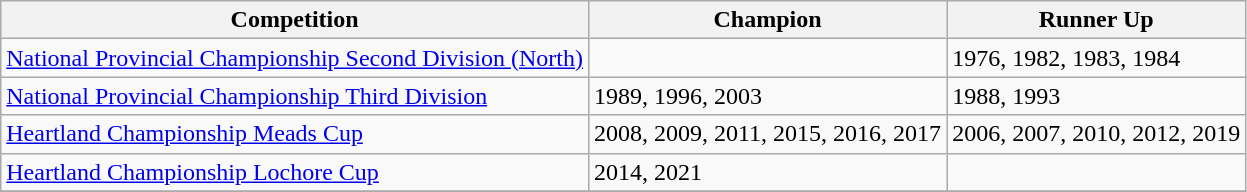<table class="wikitable" style="text-align:left">
<tr>
<th>Competition</th>
<th>Champion</th>
<th>Runner Up</th>
</tr>
<tr>
<td><a href='#'>National Provincial Championship Second Division (North)</a></td>
<td></td>
<td>1976, 1982, 1983, 1984</td>
</tr>
<tr>
<td><a href='#'>National Provincial Championship Third Division</a></td>
<td>1989, 1996, 2003</td>
<td>1988, 1993</td>
</tr>
<tr>
<td><a href='#'>Heartland Championship Meads Cup</a></td>
<td>2008, 2009, 2011, 2015, 2016, 2017</td>
<td>2006, 2007, 2010, 2012, 2019</td>
</tr>
<tr>
<td><a href='#'>Heartland Championship Lochore Cup</a></td>
<td>2014, 2021</td>
<td></td>
</tr>
<tr>
</tr>
</table>
